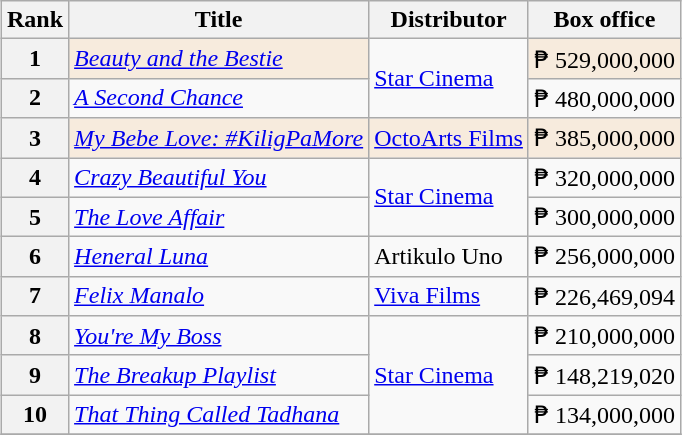<table class="wikitable" style="margin:auto; margin:auto;">
<tr>
<th>Rank</th>
<th>Title</th>
<th>Distributor </th>
<th>Box office</th>
</tr>
<tr>
<th style="text-align:center;">1</th>
<td style="background:#f7ebdd;"><em><a href='#'>Beauty and the Bestie</a></em></td>
<td rowspan="2"><a href='#'>Star Cinema</a></td>
<td style="background:#f7ebdd;">₱ 529,000,000  </td>
</tr>
<tr>
<th style="text-align:center;">2</th>
<td><em><a href='#'>A Second Chance</a></em></td>
<td>₱ 480,000,000  </td>
</tr>
<tr>
<th style="text-align:center;">3</th>
<td style="background:#f7ebdd;"><em><a href='#'>My Bebe Love: #KiligPaMore</a></em></td>
<td style="background:#f7ebdd;"><a href='#'>OctoArts Films</a></td>
<td style="background:#f7ebdd;">₱ 385,000,000  </td>
</tr>
<tr>
<th style="text-align:center;">4</th>
<td><em><a href='#'>Crazy Beautiful You</a></em></td>
<td rowspan="2"><a href='#'>Star Cinema</a></td>
<td>₱ 320,000,000  </td>
</tr>
<tr>
<th style="text-align:center;">5</th>
<td><em><a href='#'>The Love Affair</a></em></td>
<td>₱ 300,000,000  </td>
</tr>
<tr>
<th style="text-align:center;">6</th>
<td><em><a href='#'>Heneral Luna</a></em></td>
<td>Artikulo Uno</td>
<td>₱ 256,000,000  </td>
</tr>
<tr>
<th style="text-align:center;">7</th>
<td><em><a href='#'>Felix Manalo</a></em></td>
<td><a href='#'>Viva Films</a></td>
<td>₱ 226,469,094 </td>
</tr>
<tr>
<th style="text-align:center;">8</th>
<td><em><a href='#'>You're My Boss</a></em></td>
<td rowspan="3"><a href='#'>Star Cinema</a></td>
<td>₱ 210,000,000  </td>
</tr>
<tr>
<th style="text-align:center;">9</th>
<td><em><a href='#'>The Breakup Playlist</a></em></td>
<td>₱ 148,219,020 </td>
</tr>
<tr>
<th style="text-align:center;">10</th>
<td><em><a href='#'>That Thing Called Tadhana</a></em></td>
<td>₱ 134,000,000  </td>
</tr>
<tr>
</tr>
</table>
